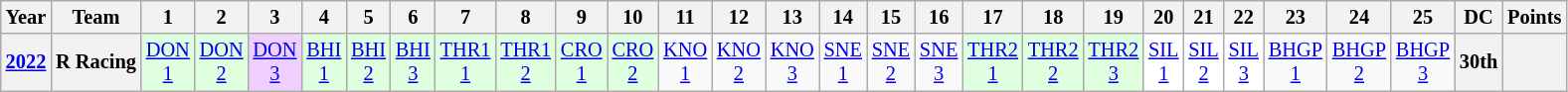<table class="wikitable" style="text-align:center; font-size:85%">
<tr>
<th>Year</th>
<th>Team</th>
<th>1</th>
<th>2</th>
<th>3</th>
<th>4</th>
<th>5</th>
<th>6</th>
<th>7</th>
<th>8</th>
<th>9</th>
<th>10</th>
<th>11</th>
<th>12</th>
<th>13</th>
<th>14</th>
<th>15</th>
<th>16</th>
<th>17</th>
<th>18</th>
<th>19</th>
<th>20</th>
<th>21</th>
<th>22</th>
<th>23</th>
<th>24</th>
<th>25</th>
<th>DC</th>
<th>Points</th>
</tr>
<tr>
<th><a href='#'>2022</a></th>
<th nowrap>R Racing</th>
<td style="background:#DFFFDF;"><a href='#'>DON<br>1</a><br></td>
<td style="background:#DFFFDF;"><a href='#'>DON<br>2</a><br></td>
<td style="background:#EFCFFF;"><a href='#'>DON<br>3</a><br></td>
<td style="background:#DFFFDF;"><a href='#'>BHI<br>1</a><br></td>
<td style="background:#DFFFDF;"><a href='#'>BHI<br>2</a><br></td>
<td style="background:#DFFFDF;"><a href='#'>BHI<br>3</a><br></td>
<td style="background:#DFFFDF;"><a href='#'>THR1<br>1</a><br></td>
<td style="background:#DFFFDF;"><a href='#'>THR1<br>2</a><br></td>
<td style="background:#DFFFDF;"><a href='#'>CRO<br>1</a><br></td>
<td style="background:#DFFFDF;"><a href='#'>CRO<br>2</a><br></td>
<td><a href='#'>KNO<br>1</a></td>
<td><a href='#'>KNO<br>2</a></td>
<td><a href='#'>KNO<br>3</a></td>
<td><a href='#'>SNE<br>1</a></td>
<td><a href='#'>SNE<br>2</a></td>
<td><a href='#'>SNE<br>3</a></td>
<td style="background:#DFFFDF;"><a href='#'>THR2<br>1</a><br></td>
<td style="background:#DFFFDF;"><a href='#'>THR2<br>2</a><br></td>
<td style="background:#DFFFDF;"><a href='#'>THR2<br>3</a><br></td>
<td style="background:#FFFFFF;"><a href='#'>SIL<br>1</a><br></td>
<td style="background:#FFFFFF;"><a href='#'>SIL<br>2</a><br></td>
<td style="background:#FFFFFF;"><a href='#'>SIL<br>3</a><br></td>
<td><a href='#'>BHGP<br>1</a></td>
<td><a href='#'>BHGP<br>2</a></td>
<td><a href='#'>BHGP<br>3</a></td>
<th>30th</th>
<th></th>
</tr>
</table>
